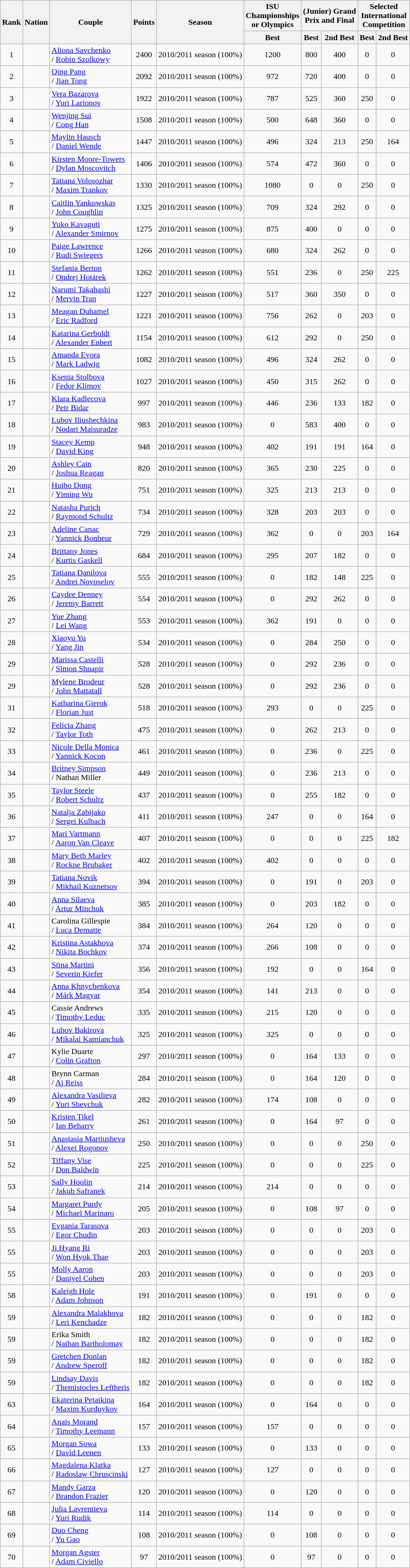<table class="wikitable sortable" style="text-align: center;">
<tr>
<th rowspan="2">Rank</th>
<th rowspan="2">Nation</th>
<th rowspan="2">Couple</th>
<th rowspan="2">Points</th>
<th rowspan="2">Season</th>
<th>ISU <br> Championships <br> or Olympics</th>
<th colspan="2">(Junior) Grand <br> Prix and Final</th>
<th colspan="2">Selected <br> International <br> Competition</th>
</tr>
<tr>
<th>Best</th>
<th>Best</th>
<th>2nd Best</th>
<th>Best</th>
<th>2nd Best</th>
</tr>
<tr>
<td>1</td>
<td style="text-align: left;"></td>
<td style="text-align: left;"><a href='#'>Aliona Savchenko</a> <br>/ <a href='#'>Robin Szolkowy</a></td>
<td>2400</td>
<td style="text-align: left;">2010/2011 season (100%)</td>
<td>1200</td>
<td>800</td>
<td>400</td>
<td>0</td>
<td>0</td>
</tr>
<tr>
<td>2</td>
<td style="text-align: left;"></td>
<td style="text-align: left;"><a href='#'>Qing Pang</a> <br>/ <a href='#'>Jian Tong</a></td>
<td>2092</td>
<td style="text-align: left;">2010/2011 season (100%)</td>
<td>972</td>
<td>720</td>
<td>400</td>
<td>0</td>
<td>0</td>
</tr>
<tr>
<td>3</td>
<td style="text-align: left;"></td>
<td style="text-align: left;"><a href='#'>Vera Bazarova</a> <br>/ <a href='#'>Yuri Larionov</a></td>
<td>1922</td>
<td style="text-align: left;">2010/2011 season (100%)</td>
<td>787</td>
<td>525</td>
<td>360</td>
<td>250</td>
<td>0</td>
</tr>
<tr>
<td>4</td>
<td style="text-align: left;"></td>
<td style="text-align: left;"><a href='#'>Wenjing Sui</a> <br>/ <a href='#'>Cong Han</a></td>
<td>1508</td>
<td style="text-align: left;">2010/2011 season (100%)</td>
<td>500</td>
<td>648</td>
<td>360</td>
<td>0</td>
<td>0</td>
</tr>
<tr>
<td>5</td>
<td style="text-align: left;"></td>
<td style="text-align: left;"><a href='#'>Maylin Hausch</a> <br>/ <a href='#'>Daniel Wende</a></td>
<td>1447</td>
<td style="text-align: left;">2010/2011 season (100%)</td>
<td>496</td>
<td>324</td>
<td>213</td>
<td>250</td>
<td>164</td>
</tr>
<tr>
<td>6</td>
<td style="text-align: left;"></td>
<td style="text-align: left;"><a href='#'>Kirsten Moore-Towers</a> <br>/ <a href='#'>Dylan Moscovitch</a></td>
<td>1406</td>
<td style="text-align: left;">2010/2011 season (100%)</td>
<td>574</td>
<td>472</td>
<td>360</td>
<td>0</td>
<td>0</td>
</tr>
<tr>
<td>7</td>
<td style="text-align: left;"></td>
<td style="text-align: left;"><a href='#'>Tatiana Volosozhar</a> <br>/ <a href='#'>Maxim Trankov</a></td>
<td>1330</td>
<td style="text-align: left;">2010/2011 season (100%)</td>
<td>1080</td>
<td>0</td>
<td>0</td>
<td>250</td>
<td>0</td>
</tr>
<tr>
<td>8</td>
<td style="text-align: left;"></td>
<td style="text-align: left;"><a href='#'>Caitlin Yankowskas</a> <br>/ <a href='#'>John Coughlin</a></td>
<td>1325</td>
<td style="text-align: left;">2010/2011 season (100%)</td>
<td>709</td>
<td>324</td>
<td>292</td>
<td>0</td>
<td>0</td>
</tr>
<tr>
<td>9</td>
<td style="text-align: left;"></td>
<td style="text-align: left;"><a href='#'>Yuko Kavaguti</a> <br>/ <a href='#'>Alexander Smirnov</a></td>
<td>1275</td>
<td style="text-align: left;">2010/2011 season (100%)</td>
<td>875</td>
<td>400</td>
<td>0</td>
<td>0</td>
<td>0</td>
</tr>
<tr>
<td>10</td>
<td style="text-align: left;"></td>
<td style="text-align: left;"><a href='#'>Paige Lawrence</a> <br>/ <a href='#'>Rudi Swiegers</a></td>
<td>1266</td>
<td style="text-align: left;">2010/2011 season (100%)</td>
<td>680</td>
<td>324</td>
<td>262</td>
<td>0</td>
<td>0</td>
</tr>
<tr>
<td>11</td>
<td style="text-align: left;"></td>
<td style="text-align: left;"><a href='#'>Stefania Berton</a> <br>/ <a href='#'>Ondrej Hotárek</a></td>
<td>1262</td>
<td style="text-align: left;">2010/2011 season (100%)</td>
<td>551</td>
<td>236</td>
<td>0</td>
<td>250</td>
<td>225</td>
</tr>
<tr>
<td>12</td>
<td style="text-align: left;"></td>
<td style="text-align: left;"><a href='#'>Narumi Takahashi</a> <br>/ <a href='#'>Mervin Tran</a></td>
<td>1227</td>
<td style="text-align: left;">2010/2011 season (100%)</td>
<td>517</td>
<td>360</td>
<td>350</td>
<td>0</td>
<td>0</td>
</tr>
<tr>
<td>13</td>
<td style="text-align: left;"></td>
<td style="text-align: left;"><a href='#'>Meagan Duhamel</a> <br>/ <a href='#'>Eric Radford</a></td>
<td>1221</td>
<td style="text-align: left;">2010/2011 season (100%)</td>
<td>756</td>
<td>262</td>
<td>0</td>
<td>203</td>
<td>0</td>
</tr>
<tr>
<td>14</td>
<td style="text-align: left;"></td>
<td style="text-align: left;"><a href='#'>Katarina Gerboldt</a> <br>/ <a href='#'>Alexander Enbert</a></td>
<td>1154</td>
<td style="text-align: left;">2010/2011 season (100%)</td>
<td>612</td>
<td>292</td>
<td>0</td>
<td>250</td>
<td>0</td>
</tr>
<tr>
<td>15</td>
<td style="text-align: left;"></td>
<td style="text-align: left;"><a href='#'>Amanda Evora</a> <br>/ <a href='#'>Mark Ladwig</a></td>
<td>1082</td>
<td style="text-align: left;">2010/2011 season (100%)</td>
<td>496</td>
<td>324</td>
<td>262</td>
<td>0</td>
<td>0</td>
</tr>
<tr>
<td>16</td>
<td style="text-align: left;"></td>
<td style="text-align: left;"><a href='#'>Ksenia Stolbova</a> <br>/ <a href='#'>Fedor Klimov</a></td>
<td>1027</td>
<td style="text-align: left;">2010/2011 season (100%)</td>
<td>450</td>
<td>315</td>
<td>262</td>
<td>0</td>
<td>0</td>
</tr>
<tr>
<td>17</td>
<td style="text-align: left;"></td>
<td style="text-align: left;"><a href='#'>Klara Kadlecova</a> <br>/ <a href='#'>Petr Bidar</a></td>
<td>997</td>
<td style="text-align: left;">2010/2011 season (100%)</td>
<td>446</td>
<td>236</td>
<td>133</td>
<td>182</td>
<td>0</td>
</tr>
<tr>
<td>18</td>
<td style="text-align: left;"></td>
<td style="text-align: left;"><a href='#'>Lubov Iliushechkina</a> <br>/ <a href='#'>Nodari Maisuradze</a></td>
<td>983</td>
<td style="text-align: left;">2010/2011 season (100%)</td>
<td>0</td>
<td>583</td>
<td>400</td>
<td>0</td>
<td>0</td>
</tr>
<tr>
<td>19</td>
<td style="text-align: left;"></td>
<td style="text-align: left;"><a href='#'>Stacey Kemp</a> <br>/ <a href='#'>David King</a></td>
<td>948</td>
<td style="text-align: left;">2010/2011 season (100%)</td>
<td>402</td>
<td>191</td>
<td>191</td>
<td>164</td>
<td>0</td>
</tr>
<tr>
<td>20</td>
<td style="text-align: left;"></td>
<td style="text-align: left;"><a href='#'>Ashley Cain</a> <br>/ <a href='#'>Joshua Reagan</a></td>
<td>820</td>
<td style="text-align: left;">2010/2011 season (100%)</td>
<td>365</td>
<td>230</td>
<td>225</td>
<td>0</td>
<td>0</td>
</tr>
<tr>
<td>21</td>
<td style="text-align: left;"></td>
<td style="text-align: left;"><a href='#'>Huibo Dong</a> <br>/ <a href='#'>Yiming Wu</a></td>
<td>751</td>
<td style="text-align: left;">2010/2011 season (100%)</td>
<td>325</td>
<td>213</td>
<td>213</td>
<td>0</td>
<td>0</td>
</tr>
<tr>
<td>22</td>
<td style="text-align: left;"></td>
<td style="text-align: left;"><a href='#'>Natasha Purich</a> <br>/ <a href='#'>Raymond Schultz</a></td>
<td>734</td>
<td style="text-align: left;">2010/2011 season (100%)</td>
<td>328</td>
<td>203</td>
<td>203</td>
<td>0</td>
<td>0</td>
</tr>
<tr>
<td>23</td>
<td style="text-align: left;"></td>
<td style="text-align: left;"><a href='#'>Adeline Canac</a> <br>/ <a href='#'>Yannick Bonheur</a></td>
<td>729</td>
<td style="text-align: left;">2010/2011 season (100%)</td>
<td>362</td>
<td>0</td>
<td>0</td>
<td>203</td>
<td>164</td>
</tr>
<tr>
<td>24</td>
<td style="text-align: left;"></td>
<td style="text-align: left;"><a href='#'>Brittany Jones</a> <br>/ <a href='#'>Kurtis Gaskell</a></td>
<td>684</td>
<td style="text-align: left;">2010/2011 season (100%)</td>
<td>295</td>
<td>207</td>
<td>182</td>
<td>0</td>
<td>0</td>
</tr>
<tr>
<td>25</td>
<td style="text-align: left;"></td>
<td style="text-align: left;"><a href='#'>Tatiana Danilova</a> <br>/ <a href='#'>Andrei Novoselov</a></td>
<td>555</td>
<td style="text-align: left;">2010/2011 season (100%)</td>
<td>0</td>
<td>182</td>
<td>148</td>
<td>225</td>
<td>0</td>
</tr>
<tr>
<td>26</td>
<td style="text-align: left;"></td>
<td style="text-align: left;"><a href='#'>Caydee Denney</a> <br>/ <a href='#'>Jeremy Barrett</a></td>
<td>554</td>
<td style="text-align: left;">2010/2011 season (100%)</td>
<td>0</td>
<td>292</td>
<td>262</td>
<td>0</td>
<td>0</td>
</tr>
<tr>
<td>27</td>
<td style="text-align: left;"></td>
<td style="text-align: left;"><a href='#'>Yue Zhang</a> <br>/ <a href='#'>Lei Wang</a></td>
<td>553</td>
<td style="text-align: left;">2010/2011 season (100%)</td>
<td>362</td>
<td>191</td>
<td>0</td>
<td>0</td>
<td>0</td>
</tr>
<tr>
<td>28</td>
<td style="text-align: left;"></td>
<td style="text-align: left;"><a href='#'>Xiaoyu Yu</a> <br>/ <a href='#'>Yang Jin</a></td>
<td>534</td>
<td style="text-align: left;">2010/2011 season (100%)</td>
<td>0</td>
<td>284</td>
<td>250</td>
<td>0</td>
<td>0</td>
</tr>
<tr>
<td>29</td>
<td style="text-align: left;"></td>
<td style="text-align: left;"><a href='#'>Marissa Castelli</a> <br>/ <a href='#'>Simon Shnapir</a></td>
<td>528</td>
<td style="text-align: left;">2010/2011 season (100%)</td>
<td>0</td>
<td>292</td>
<td>236</td>
<td>0</td>
<td>0</td>
</tr>
<tr>
<td>29</td>
<td style="text-align: left;"></td>
<td style="text-align: left;"><a href='#'>Mylene Brodeur</a> <br>/ <a href='#'>John Mattatall</a></td>
<td>528</td>
<td style="text-align: left;">2010/2011 season (100%)</td>
<td>0</td>
<td>292</td>
<td>236</td>
<td>0</td>
<td>0</td>
</tr>
<tr>
<td>31</td>
<td style="text-align: left;"></td>
<td style="text-align: left;"><a href='#'>Katharina Gierok</a> <br>/ <a href='#'>Florian Just</a></td>
<td>518</td>
<td style="text-align: left;">2010/2011 season (100%)</td>
<td>293</td>
<td>0</td>
<td>0</td>
<td>225</td>
<td>0</td>
</tr>
<tr>
<td>32</td>
<td style="text-align: left;"></td>
<td style="text-align: left;"><a href='#'>Felicia Zhang</a> <br>/ <a href='#'>Taylor Toth</a></td>
<td>475</td>
<td style="text-align: left;">2010/2011 season (100%)</td>
<td>0</td>
<td>262</td>
<td>213</td>
<td>0</td>
<td>0</td>
</tr>
<tr>
<td>33</td>
<td style="text-align: left;"></td>
<td style="text-align: left;"><a href='#'>Nicole Della Monica</a> <br>/ <a href='#'>Yannick Kocon</a></td>
<td>461</td>
<td style="text-align: left;">2010/2011 season (100%)</td>
<td>0</td>
<td>236</td>
<td>0</td>
<td>225</td>
<td>0</td>
</tr>
<tr>
<td>34</td>
<td style="text-align: left;"></td>
<td style="text-align: left;"><a href='#'>Britney Simpson</a> <br>/ Nathan Miller</td>
<td>449</td>
<td style="text-align: left;">2010/2011 season (100%)</td>
<td>0</td>
<td>236</td>
<td>213</td>
<td>0</td>
<td>0</td>
</tr>
<tr>
<td>35</td>
<td style="text-align: left;"></td>
<td style="text-align: left;"><a href='#'>Taylor Steele</a> <br>/ <a href='#'>Robert Schultz</a></td>
<td>437</td>
<td style="text-align: left;">2010/2011 season (100%)</td>
<td>0</td>
<td>255</td>
<td>182</td>
<td>0</td>
<td>0</td>
</tr>
<tr>
<td>36</td>
<td style="text-align: left;"></td>
<td style="text-align: left;"><a href='#'>Natalja Zabijako</a> <br>/ <a href='#'>Sergei Kulbach</a></td>
<td>411</td>
<td style="text-align: left;">2010/2011 season (100%)</td>
<td>247</td>
<td>0</td>
<td>0</td>
<td>164</td>
<td>0</td>
</tr>
<tr>
<td>37</td>
<td style="text-align: left;"></td>
<td style="text-align: left;"><a href='#'>Mari Vartmann</a> <br>/ <a href='#'>Aaron Van Cleave</a></td>
<td>407</td>
<td style="text-align: left;">2010/2011 season (100%)</td>
<td>0</td>
<td>0</td>
<td>0</td>
<td>225</td>
<td>182</td>
</tr>
<tr>
<td>38</td>
<td style="text-align: left;"></td>
<td style="text-align: left;"><a href='#'>Mary Beth Marley</a> <br>/ <a href='#'>Rockne Brubaker</a></td>
<td>402</td>
<td style="text-align: left;">2010/2011 season (100%)</td>
<td>402</td>
<td>0</td>
<td>0</td>
<td>0</td>
<td>0</td>
</tr>
<tr>
<td>39</td>
<td style="text-align: left;"></td>
<td style="text-align: left;"><a href='#'>Tatiana Novik</a> <br>/ <a href='#'>Mikhail Kuznetsov</a></td>
<td>394</td>
<td style="text-align: left;">2010/2011 season (100%)</td>
<td>0</td>
<td>191</td>
<td>0</td>
<td>203</td>
<td>0</td>
</tr>
<tr>
<td>40</td>
<td style="text-align: left;"></td>
<td style="text-align: left;"><a href='#'>Anna Silaeva</a> <br>/ <a href='#'>Artur Minchuk</a></td>
<td>385</td>
<td style="text-align: left;">2010/2011 season (100%)</td>
<td>0</td>
<td>203</td>
<td>182</td>
<td>0</td>
<td>0</td>
</tr>
<tr>
<td>41</td>
<td style="text-align: left;"></td>
<td style="text-align: left;">Carolina Gillespie <br>/ <a href='#'>Luca Dematte</a></td>
<td>384</td>
<td style="text-align: left;">2010/2011 season (100%)</td>
<td>264</td>
<td>120</td>
<td>0</td>
<td>0</td>
<td>0</td>
</tr>
<tr>
<td>42</td>
<td style="text-align: left;"></td>
<td style="text-align: left;"><a href='#'>Kristina Astakhova</a> <br>/ <a href='#'>Nikita Bochkov</a></td>
<td>374</td>
<td style="text-align: left;">2010/2011 season (100%)</td>
<td>266</td>
<td>108</td>
<td>0</td>
<td>0</td>
<td>0</td>
</tr>
<tr>
<td>43</td>
<td style="text-align: left;"></td>
<td style="text-align: left;"><a href='#'>Stina Martini</a> <br>/ <a href='#'>Severin Kiefer</a></td>
<td>356</td>
<td style="text-align: left;">2010/2011 season (100%)</td>
<td>192</td>
<td>0</td>
<td>0</td>
<td>164</td>
<td>0</td>
</tr>
<tr>
<td>44</td>
<td style="text-align: left;"></td>
<td style="text-align: left;"><a href='#'>Anna Khnychenkova</a> <br>/ <a href='#'>Márk Magyar</a></td>
<td>354</td>
<td style="text-align: left;">2010/2011 season (100%)</td>
<td>141</td>
<td>213</td>
<td>0</td>
<td>0</td>
<td>0</td>
</tr>
<tr>
<td>45</td>
<td style="text-align: left;"></td>
<td style="text-align: left;">Cassie Andrews <br>/ <a href='#'>Timothy Leduc</a></td>
<td>335</td>
<td style="text-align: left;">2010/2011 season (100%)</td>
<td>215</td>
<td>120</td>
<td>0</td>
<td>0</td>
<td>0</td>
</tr>
<tr>
<td>46</td>
<td style="text-align: left;"></td>
<td style="text-align: left;"><a href='#'>Lubov Bakirova</a> <br>/ <a href='#'>Mikalai Kamianchuk</a></td>
<td>325</td>
<td style="text-align: left;">2010/2011 season (100%)</td>
<td>325</td>
<td>0</td>
<td>0</td>
<td>0</td>
<td>0</td>
</tr>
<tr>
<td>47</td>
<td style="text-align: left;"></td>
<td style="text-align: left;">Kylie Duarte <br>/ <a href='#'>Colin Grafton</a></td>
<td>297</td>
<td style="text-align: left;">2010/2011 season (100%)</td>
<td>0</td>
<td>164</td>
<td>133</td>
<td>0</td>
<td>0</td>
</tr>
<tr>
<td>48</td>
<td style="text-align: left;"></td>
<td style="text-align: left;">Brynn Carman <br>/ <a href='#'>Aj Reiss</a></td>
<td>284</td>
<td style="text-align: left;">2010/2011 season (100%)</td>
<td>0</td>
<td>164</td>
<td>120</td>
<td>0</td>
<td>0</td>
</tr>
<tr>
<td>49</td>
<td style="text-align: left;"></td>
<td style="text-align: left;"><a href='#'>Alexandra Vasilieva</a> <br>/ <a href='#'>Yuri Shevchuk</a></td>
<td>282</td>
<td style="text-align: left;">2010/2011 season (100%)</td>
<td>174</td>
<td>108</td>
<td>0</td>
<td>0</td>
<td>0</td>
</tr>
<tr>
<td>50</td>
<td style="text-align: left;"></td>
<td style="text-align: left;"><a href='#'>Kristen Tikel</a> <br>/ <a href='#'>Ian Beharry</a></td>
<td>261</td>
<td style="text-align: left;">2010/2011 season (100%)</td>
<td>0</td>
<td>164</td>
<td>97</td>
<td>0</td>
<td>0</td>
</tr>
<tr>
<td>51</td>
<td style="text-align: left;"></td>
<td style="text-align: left;"><a href='#'>Anastasia Martiusheva</a> <br>/ <a href='#'>Alexei Rogonov</a></td>
<td>250</td>
<td style="text-align: left;">2010/2011 season (100%)</td>
<td>0</td>
<td>0</td>
<td>0</td>
<td>250</td>
<td>0</td>
</tr>
<tr>
<td>52</td>
<td style="text-align: left;"></td>
<td style="text-align: left;"><a href='#'>Tiffany Vise</a> <br>/ <a href='#'>Don Baldwin</a></td>
<td>225</td>
<td style="text-align: left;">2010/2011 season (100%)</td>
<td>0</td>
<td>0</td>
<td>0</td>
<td>225</td>
<td>0</td>
</tr>
<tr>
<td>53</td>
<td style="text-align: left;"></td>
<td style="text-align: left;"><a href='#'>Sally Hoolin</a> <br>/ <a href='#'>Jakub Safranek</a></td>
<td>214</td>
<td style="text-align: left;">2010/2011 season (100%)</td>
<td>214</td>
<td>0</td>
<td>0</td>
<td>0</td>
<td>0</td>
</tr>
<tr>
<td>54</td>
<td style="text-align: left;"></td>
<td style="text-align: left;"><a href='#'>Margaret Purdy</a> <br>/ <a href='#'>Michael Marinaro</a></td>
<td>205</td>
<td style="text-align: left;">2010/2011 season (100%)</td>
<td>0</td>
<td>108</td>
<td>97</td>
<td>0</td>
<td>0</td>
</tr>
<tr>
<td>55</td>
<td style="text-align: left;"></td>
<td style="text-align: left;"><a href='#'>Evgania Tarasova</a> <br>/ <a href='#'>Egor Chudin</a></td>
<td>203</td>
<td style="text-align: left;">2010/2011 season (100%)</td>
<td>0</td>
<td>0</td>
<td>0</td>
<td>203</td>
<td>0</td>
</tr>
<tr>
<td>55</td>
<td style="text-align: left;"></td>
<td style="text-align: left;"><a href='#'>Ji Hyang Ri</a> <br>/ <a href='#'>Won Hyok Thae</a></td>
<td>203</td>
<td style="text-align: left;">2010/2011 season (100%)</td>
<td>0</td>
<td>0</td>
<td>0</td>
<td>203</td>
<td>0</td>
</tr>
<tr>
<td>55</td>
<td style="text-align: left;"></td>
<td style="text-align: left;"><a href='#'>Molly Aaron</a> <br>/ <a href='#'>Daniyel Cohen</a></td>
<td>203</td>
<td style="text-align: left;">2010/2011 season (100%)</td>
<td>0</td>
<td>0</td>
<td>0</td>
<td>203</td>
<td>0</td>
</tr>
<tr>
<td>58</td>
<td style="text-align: left;"></td>
<td style="text-align: left;"><a href='#'>Kaleigh Hole</a> <br>/ <a href='#'>Adam Johnson</a></td>
<td>191</td>
<td style="text-align: left;">2010/2011 season (100%)</td>
<td>0</td>
<td>191</td>
<td>0</td>
<td>0</td>
<td>0</td>
</tr>
<tr>
<td>59</td>
<td style="text-align: left;"></td>
<td style="text-align: left;"><a href='#'>Alexandra Malakhova</a> <br>/ <a href='#'>Leri Kenchadze</a></td>
<td>182</td>
<td style="text-align: left;">2010/2011 season (100%)</td>
<td>0</td>
<td>0</td>
<td>0</td>
<td>182</td>
<td>0</td>
</tr>
<tr>
<td>59</td>
<td style="text-align: left;"></td>
<td style="text-align: left;">Erika Smith <br>/ <a href='#'>Nathan Bartholomay</a></td>
<td>182</td>
<td style="text-align: left;">2010/2011 season (100%)</td>
<td>0</td>
<td>0</td>
<td>0</td>
<td>182</td>
<td>0</td>
</tr>
<tr>
<td>59</td>
<td style="text-align: left;"></td>
<td style="text-align: left;"><a href='#'>Gretchen Donlan</a> <br>/ <a href='#'>Andrew Speroff</a></td>
<td>182</td>
<td style="text-align: left;">2010/2011 season (100%)</td>
<td>0</td>
<td>0</td>
<td>0</td>
<td>182</td>
<td>0</td>
</tr>
<tr>
<td>59</td>
<td style="text-align: left;"></td>
<td style="text-align: left;"><a href='#'>Lindsay Davis</a> <br>/ <a href='#'>Themistocles Leftheris</a></td>
<td>182</td>
<td style="text-align: left;">2010/2011 season (100%)</td>
<td>0</td>
<td>0</td>
<td>0</td>
<td>182</td>
<td>0</td>
</tr>
<tr>
<td>63</td>
<td style="text-align: left;"></td>
<td style="text-align: left;"><a href='#'>Ekaterina Petaikina</a> <br>/ <a href='#'>Maxim Kurduykov</a></td>
<td>164</td>
<td style="text-align: left;">2010/2011 season (100%)</td>
<td>0</td>
<td>164</td>
<td>0</td>
<td>0</td>
<td>0</td>
</tr>
<tr>
<td>64</td>
<td style="text-align: left;"></td>
<td style="text-align: left;"><a href='#'>Anaïs Morand</a> <br>/ <a href='#'>Timothy Leemann</a></td>
<td>157</td>
<td style="text-align: left;">2010/2011 season (100%)</td>
<td>157</td>
<td>0</td>
<td>0</td>
<td>0</td>
<td>0</td>
</tr>
<tr>
<td>65</td>
<td style="text-align: left;"></td>
<td style="text-align: left;"><a href='#'>Morgan Sowa</a> <br>/ <a href='#'>David Leenen</a></td>
<td>133</td>
<td style="text-align: left;">2010/2011 season (100%)</td>
<td>0</td>
<td>133</td>
<td>0</td>
<td>0</td>
<td>0</td>
</tr>
<tr>
<td>66</td>
<td style="text-align: left;"></td>
<td style="text-align: left;"><a href='#'>Magdalena Klatka</a> <br>/ <a href='#'>Radoslaw Chruscinski</a></td>
<td>127</td>
<td style="text-align: left;">2010/2011 season (100%)</td>
<td>127</td>
<td>0</td>
<td>0</td>
<td>0</td>
<td>0</td>
</tr>
<tr>
<td>67</td>
<td style="text-align: left;"></td>
<td style="text-align: left;"><a href='#'>Mandy Garza</a> <br>/ <a href='#'>Brandon Frazier</a></td>
<td>120</td>
<td style="text-align: left;">2010/2011 season (100%)</td>
<td>0</td>
<td>120</td>
<td>0</td>
<td>0</td>
<td>0</td>
</tr>
<tr>
<td>68</td>
<td style="text-align: left;"></td>
<td style="text-align: left;"><a href='#'>Julia Lavrentieva</a> <br>/ <a href='#'>Yuri Rudik</a></td>
<td>114</td>
<td style="text-align: left;">2010/2011 season (100%)</td>
<td>114</td>
<td>0</td>
<td>0</td>
<td>0</td>
<td>0</td>
</tr>
<tr>
<td>69</td>
<td style="text-align: left;"></td>
<td style="text-align: left;"><a href='#'>Duo Cheng</a> <br>/ <a href='#'>Yu Gao</a></td>
<td>108</td>
<td style="text-align: left;">2010/2011 season (100%)</td>
<td>0</td>
<td>108</td>
<td>0</td>
<td>0</td>
<td>0</td>
</tr>
<tr>
<td>70</td>
<td style="text-align: left;"></td>
<td style="text-align: left;"><a href='#'>Morgan Agster</a> <br>/ <a href='#'>Adam Civiello</a></td>
<td>97</td>
<td style="text-align: left;">2010/2011 season (100%)</td>
<td>0</td>
<td>97</td>
<td>0</td>
<td>0</td>
<td>0</td>
</tr>
</table>
